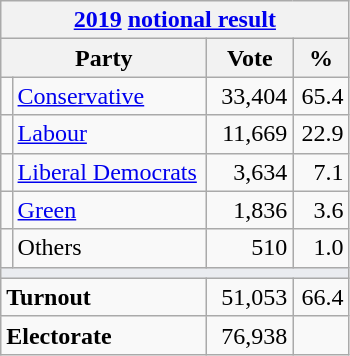<table class="wikitable">
<tr>
<th colspan="4"><a href='#'>2019</a> <a href='#'>notional result</a></th>
</tr>
<tr>
<th bgcolor="#DDDDFF" width="130px" colspan="2">Party</th>
<th bgcolor="#DDDDFF" width="50px">Vote</th>
<th bgcolor="#DDDDFF" width="30px">%</th>
</tr>
<tr>
<td></td>
<td><a href='#'>Conservative</a></td>
<td align=right>33,404</td>
<td align=right>65.4</td>
</tr>
<tr>
<td></td>
<td><a href='#'>Labour</a></td>
<td align=right>11,669</td>
<td align=right>22.9</td>
</tr>
<tr>
<td></td>
<td><a href='#'>Liberal Democrats</a></td>
<td align=right>3,634</td>
<td align=right>7.1</td>
</tr>
<tr>
<td></td>
<td><a href='#'>Green</a></td>
<td align=right>1,836</td>
<td align=right>3.6</td>
</tr>
<tr>
<td></td>
<td>Others</td>
<td align=right>510</td>
<td align=right>1.0</td>
</tr>
<tr>
<td colspan="4" bgcolor="#EAECF0"></td>
</tr>
<tr>
<td colspan="2"><strong>Turnout</strong></td>
<td align=right>51,053</td>
<td align=right>66.4</td>
</tr>
<tr>
<td colspan="2"><strong>Electorate</strong></td>
<td align=right>76,938</td>
</tr>
</table>
